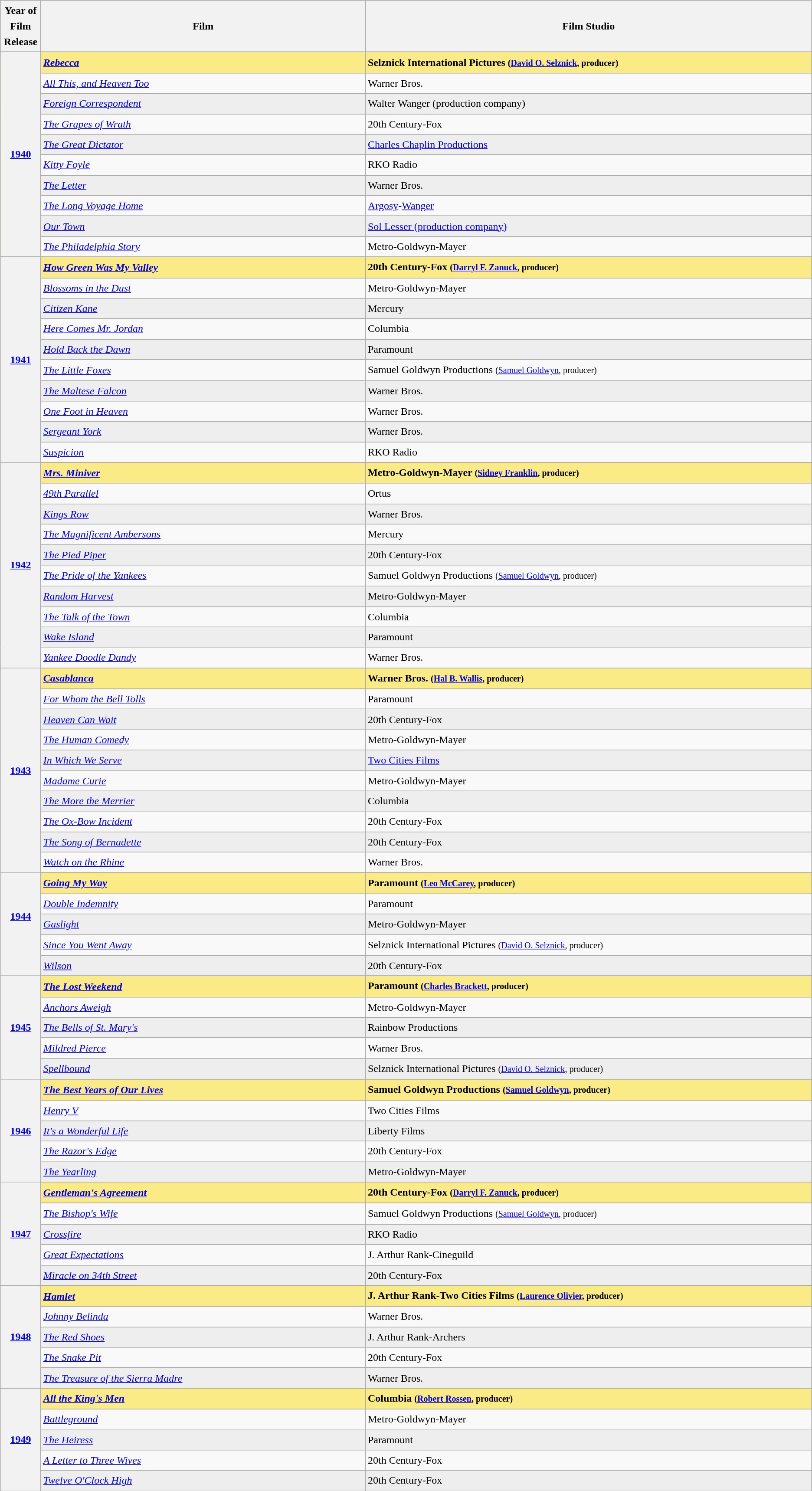<table class="wikitable sortable sticky-header" style="font-size:1.00em; line-height:1.5em;">
<tr bgcolor="#bebebe">
<th width="5%">Year of Film Release</th>
<th width="40%">Film</th>
<th width="55%">Film Studio</th>
</tr>
<tr style="background:#FAEB86">
<th rowspan="10"><a href='#'>1940</a><br></th>
<td><strong><em><a href='#'>Rebecca</a></em></strong></td>
<td><strong>Selznick International Pictures <small>(<a href='#'>David O. Selznick</a>, producer)</small></strong></td>
</tr>
<tr>
<td><em><a href='#'>All This, and Heaven Too</a></em></td>
<td>Warner Bros.</td>
</tr>
<tr style="background:#eee;">
<td><em><a href='#'>Foreign Correspondent</a></em></td>
<td>Walter Wanger (production company)</td>
</tr>
<tr>
<td><em><a href='#'>The Grapes of Wrath</a></em></td>
<td>20th Century-Fox</td>
</tr>
<tr style="background:#eee;">
<td><em><a href='#'>The Great Dictator</a></em></td>
<td><a href='#'>Charles Chaplin Productions</a></td>
</tr>
<tr>
<td><em><a href='#'>Kitty Foyle</a></em></td>
<td>RKO Radio</td>
</tr>
<tr style="background:#eee;">
<td><em><a href='#'>The Letter</a></em></td>
<td>Warner Bros.</td>
</tr>
<tr>
<td><em><a href='#'>The Long Voyage Home</a></em></td>
<td><a href='#'>Argosy</a>-<a href='#'>Wanger</a></td>
</tr>
<tr style="background:#eee;">
<td><em><a href='#'>Our Town</a></em></td>
<td><a href='#'>Sol Lesser (production company)</a></td>
</tr>
<tr>
<td><em><a href='#'>The Philadelphia Story</a></em></td>
<td>Metro-Goldwyn-Mayer</td>
</tr>
<tr>
<th rowspan="11" style="text-align:center"><a href='#'>1941</a><br></th>
</tr>
<tr style="background:#FAEB86">
<td><strong><em><a href='#'>How Green Was My Valley</a></em></strong></td>
<td><strong>20th Century-Fox <small>(<a href='#'>Darryl F. Zanuck</a>, producer)</small></strong></td>
</tr>
<tr>
<td><em><a href='#'>Blossoms in the Dust</a></em></td>
<td>Metro-Goldwyn-Mayer</td>
</tr>
<tr style="background:#eee;">
<td><em><a href='#'>Citizen Kane</a></em></td>
<td>Mercury</td>
</tr>
<tr>
<td><em><a href='#'>Here Comes Mr. Jordan</a></em></td>
<td>Columbia</td>
</tr>
<tr style="background:#eee;">
<td><em><a href='#'>Hold Back the Dawn</a></em></td>
<td>Paramount</td>
</tr>
<tr>
<td><em><a href='#'>The Little Foxes</a></em></td>
<td>Samuel Goldwyn Productions  <small>(<a href='#'>Samuel Goldwyn</a>, producer)</small></td>
</tr>
<tr style="background:#eee;">
<td><em><a href='#'>The Maltese Falcon</a></em></td>
<td>Warner Bros.</td>
</tr>
<tr>
<td><em><a href='#'>One Foot in Heaven</a></em></td>
<td>Warner Bros.</td>
</tr>
<tr style="background:#eee;">
<td><em><a href='#'>Sergeant York</a></em></td>
<td>Warner Bros.</td>
</tr>
<tr>
<td><em><a href='#'>Suspicion</a></em></td>
<td>RKO Radio</td>
</tr>
<tr>
<th rowspan="11" style="text-align:center"><a href='#'>1942</a><br></th>
</tr>
<tr style="background:#FAEB86">
<td><strong><em><a href='#'>Mrs. Miniver</a></em></strong></td>
<td><strong>Metro-Goldwyn-Mayer <small>(<a href='#'>Sidney Franklin</a>, producer)</small></strong></td>
</tr>
<tr>
<td><em><a href='#'>49th Parallel</a></em></td>
<td>Ortus</td>
</tr>
<tr style="background:#eee;">
<td><em><a href='#'>Kings Row</a></em></td>
<td>Warner Bros.</td>
</tr>
<tr>
<td><em><a href='#'>The Magnificent Ambersons</a></em></td>
<td>Mercury</td>
</tr>
<tr style="background:#eee;">
<td><em><a href='#'>The Pied Piper</a></em></td>
<td>20th Century-Fox</td>
</tr>
<tr>
<td><em><a href='#'>The Pride of the Yankees</a></em></td>
<td>Samuel Goldwyn Productions  <small>(<a href='#'>Samuel Goldwyn</a>, producer)</small></td>
</tr>
<tr style="background:#eee;">
<td><em><a href='#'>Random Harvest</a></em></td>
<td>Metro-Goldwyn-Mayer</td>
</tr>
<tr>
<td><em><a href='#'>The Talk of the Town</a></em></td>
<td>Columbia</td>
</tr>
<tr style="background:#eee;">
<td><em><a href='#'>Wake Island</a></em></td>
<td>Paramount</td>
</tr>
<tr>
<td><em><a href='#'>Yankee Doodle Dandy</a></em></td>
<td>Warner Bros.</td>
</tr>
<tr>
<th rowspan="11" style="text-align:center"><a href='#'>1943</a><br></th>
</tr>
<tr style="background:#FAEB86">
<td><strong><em><a href='#'>Casablanca</a></em></strong></td>
<td><strong>Warner Bros. <small>(<a href='#'>Hal B. Wallis</a>, producer)</small></strong></td>
</tr>
<tr>
<td><em><a href='#'>For Whom the Bell Tolls</a></em></td>
<td>Paramount</td>
</tr>
<tr style="background:#eee;">
<td><em><a href='#'>Heaven Can Wait</a></em></td>
<td>20th Century-Fox</td>
</tr>
<tr>
<td><em><a href='#'>The Human Comedy</a></em></td>
<td>Metro-Goldwyn-Mayer</td>
</tr>
<tr style="background:#eee;">
<td><em><a href='#'>In Which We Serve</a></em></td>
<td><a href='#'>Two Cities Films</a></td>
</tr>
<tr>
<td><em><a href='#'>Madame Curie</a></em></td>
<td>Metro-Goldwyn-Mayer</td>
</tr>
<tr style="background:#eee;">
<td><em><a href='#'>The More the Merrier</a></em></td>
<td>Columbia</td>
</tr>
<tr>
<td><em><a href='#'>The Ox-Bow Incident</a></em></td>
<td>20th Century-Fox</td>
</tr>
<tr style="background:#eee;">
<td><em><a href='#'>The Song of Bernadette</a></em></td>
<td>20th Century-Fox</td>
</tr>
<tr>
<td><em><a href='#'>Watch on the Rhine</a></em></td>
<td>Warner Bros.</td>
</tr>
<tr>
<th rowspan="6" style="text-align:center"><a href='#'>1944</a><br> <br></th>
</tr>
<tr style="background:#FAEB86">
<td><strong><em><a href='#'>Going My Way</a></em></strong></td>
<td><strong>Paramount <small>(<a href='#'>Leo McCarey</a>, producer)</small></strong></td>
</tr>
<tr>
<td><em><a href='#'>Double Indemnity</a></em></td>
<td>Paramount</td>
</tr>
<tr style="background:#eee;">
<td><em><a href='#'>Gaslight</a></em></td>
<td>Metro-Goldwyn-Mayer</td>
</tr>
<tr>
<td><em><a href='#'>Since You Went Away</a></em></td>
<td>Selznick International Pictures <small>(<a href='#'>David O. Selznick</a>, producer)</small></td>
</tr>
<tr style="background:#eee;">
<td><em><a href='#'>Wilson</a></em></td>
<td>20th Century-Fox</td>
</tr>
<tr>
<th rowspan="6" style="text-align:center"><a href='#'>1945</a><br></th>
</tr>
<tr style="background:#FAEB86">
<td><strong><em><a href='#'>The Lost Weekend</a></em></strong></td>
<td><strong>Paramount <small>(<a href='#'>Charles Brackett</a>, producer)</small></strong></td>
</tr>
<tr>
<td><em><a href='#'>Anchors Aweigh</a></em></td>
<td>Metro-Goldwyn-Mayer</td>
</tr>
<tr style="background:#eee;">
<td><em><a href='#'>The Bells of St. Mary's</a></em></td>
<td>Rainbow Productions</td>
</tr>
<tr>
<td><em><a href='#'>Mildred Pierce</a></em></td>
<td>Warner Bros.</td>
</tr>
<tr style="background:#eee;">
<td><em><a href='#'>Spellbound</a></em></td>
<td>Selznick International Pictures <small>(<a href='#'>David O. Selznick</a>, producer)</small></td>
</tr>
<tr>
<th rowspan="6" style="text-align:center"><a href='#'>1946</a><br></th>
</tr>
<tr style="background:#FAEB86">
<td><strong><em><a href='#'>The Best Years of Our Lives</a></em></strong></td>
<td><strong>Samuel Goldwyn Productions <small>(<a href='#'>Samuel Goldwyn</a>, producer)</small></strong></td>
</tr>
<tr>
<td><em><a href='#'>Henry V</a></em></td>
<td>Two Cities Films</td>
</tr>
<tr style="background:#eee;">
<td><em><a href='#'>It's a Wonderful Life</a></em></td>
<td>Liberty Films</td>
</tr>
<tr>
<td><em><a href='#'>The Razor's Edge</a></em></td>
<td>20th Century-Fox</td>
</tr>
<tr style="background:#eee;">
<td><em><a href='#'>The Yearling</a></em></td>
<td>Metro-Goldwyn-Mayer</td>
</tr>
<tr>
<th rowspan="6" style="text-align:center"><a href='#'>1947</a><br></th>
</tr>
<tr style="background:#FAEB86">
<td><strong><em><a href='#'>Gentleman's Agreement</a></em></strong></td>
<td><strong>20th Century-Fox <small>(<a href='#'>Darryl F. Zanuck</a>, producer)</small></strong></td>
</tr>
<tr>
<td><em><a href='#'>The Bishop's Wife</a></em></td>
<td>Samuel Goldwyn Productions  <small>(<a href='#'>Samuel Goldwyn</a>, producer)</small></td>
</tr>
<tr style="background:#eee;">
<td><em><a href='#'>Crossfire</a></em></td>
<td>RKO Radio</td>
</tr>
<tr>
<td><em><a href='#'>Great Expectations</a></em></td>
<td>J. Arthur Rank-Cineguild</td>
</tr>
<tr style="background:#eee;">
<td><em><a href='#'>Miracle on 34th Street</a></em></td>
<td>20th Century-Fox</td>
</tr>
<tr>
<th rowspan="6" style="text-align:center"><a href='#'>1948</a><br></th>
</tr>
<tr style="background:#FAEB86">
<td><strong><em><a href='#'>Hamlet</a></em></strong></td>
<td><strong>J. Arthur Rank-Two Cities Films <small>(<a href='#'>Laurence Olivier</a>, producer)</small></strong></td>
</tr>
<tr>
<td><em><a href='#'>Johnny Belinda</a></em></td>
<td>Warner Bros.</td>
</tr>
<tr style="background:#eee;">
<td><em><a href='#'>The Red Shoes</a></em></td>
<td>J. Arthur Rank-Archers</td>
</tr>
<tr>
<td><em><a href='#'>The Snake Pit</a></em></td>
<td>20th Century-Fox</td>
</tr>
<tr style="background:#eee;">
<td><em><a href='#'>The Treasure of the Sierra Madre</a></em></td>
<td>Warner Bros.</td>
</tr>
<tr>
<th rowspan="6" style="text-align:center"><a href='#'>1949</a><br></th>
</tr>
<tr style="background:#FAEB86">
<td><strong><em><a href='#'>All the King's Men</a></em></strong></td>
<td><strong>Columbia <small>(<a href='#'>Robert Rossen</a>, producer)</small></strong></td>
</tr>
<tr>
<td><em><a href='#'>Battleground</a></em></td>
<td>Metro-Goldwyn-Mayer</td>
</tr>
<tr style="background:#eee;">
<td><em><a href='#'>The Heiress</a></em></td>
<td>Paramount</td>
</tr>
<tr>
<td><em><a href='#'>A Letter to Three Wives</a></em></td>
<td>20th Century-Fox</td>
</tr>
<tr style="background:#eee;">
<td><em><a href='#'>Twelve O'Clock High</a></em></td>
<td>20th Century-Fox</td>
</tr>
</table>
